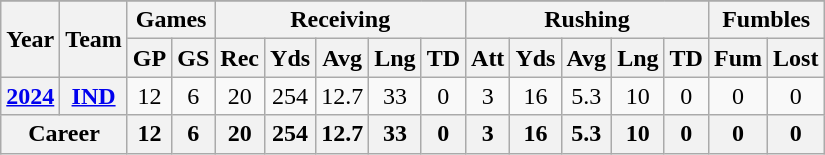<table style="text-align:center;" class="wikitable">
<tr style="font-weight:bold;background:#03202F;color:White;">
</tr>
<tr>
<th rowspan="2">Year</th>
<th rowspan="2">Team</th>
<th colspan="2">Games</th>
<th colspan="5">Receiving</th>
<th colspan="5">Rushing</th>
<th colspan="2">Fumbles</th>
</tr>
<tr>
<th>GP</th>
<th>GS</th>
<th>Rec</th>
<th>Yds</th>
<th>Avg</th>
<th>Lng</th>
<th>TD</th>
<th>Att</th>
<th>Yds</th>
<th>Avg</th>
<th>Lng</th>
<th>TD</th>
<th>Fum</th>
<th>Lost</th>
</tr>
<tr>
<th><a href='#'>2024</a></th>
<th><a href='#'>IND</a></th>
<td>12</td>
<td>6</td>
<td>20</td>
<td>254</td>
<td>12.7</td>
<td>33</td>
<td>0</td>
<td>3</td>
<td>16</td>
<td>5.3</td>
<td>10</td>
<td>0</td>
<td>0</td>
<td>0</td>
</tr>
<tr>
<th colspan="2">Career</th>
<th>12</th>
<th>6</th>
<th>20</th>
<th>254</th>
<th>12.7</th>
<th>33</th>
<th>0</th>
<th>3</th>
<th>16</th>
<th>5.3</th>
<th>10</th>
<th>0</th>
<th>0</th>
<th>0</th>
</tr>
</table>
